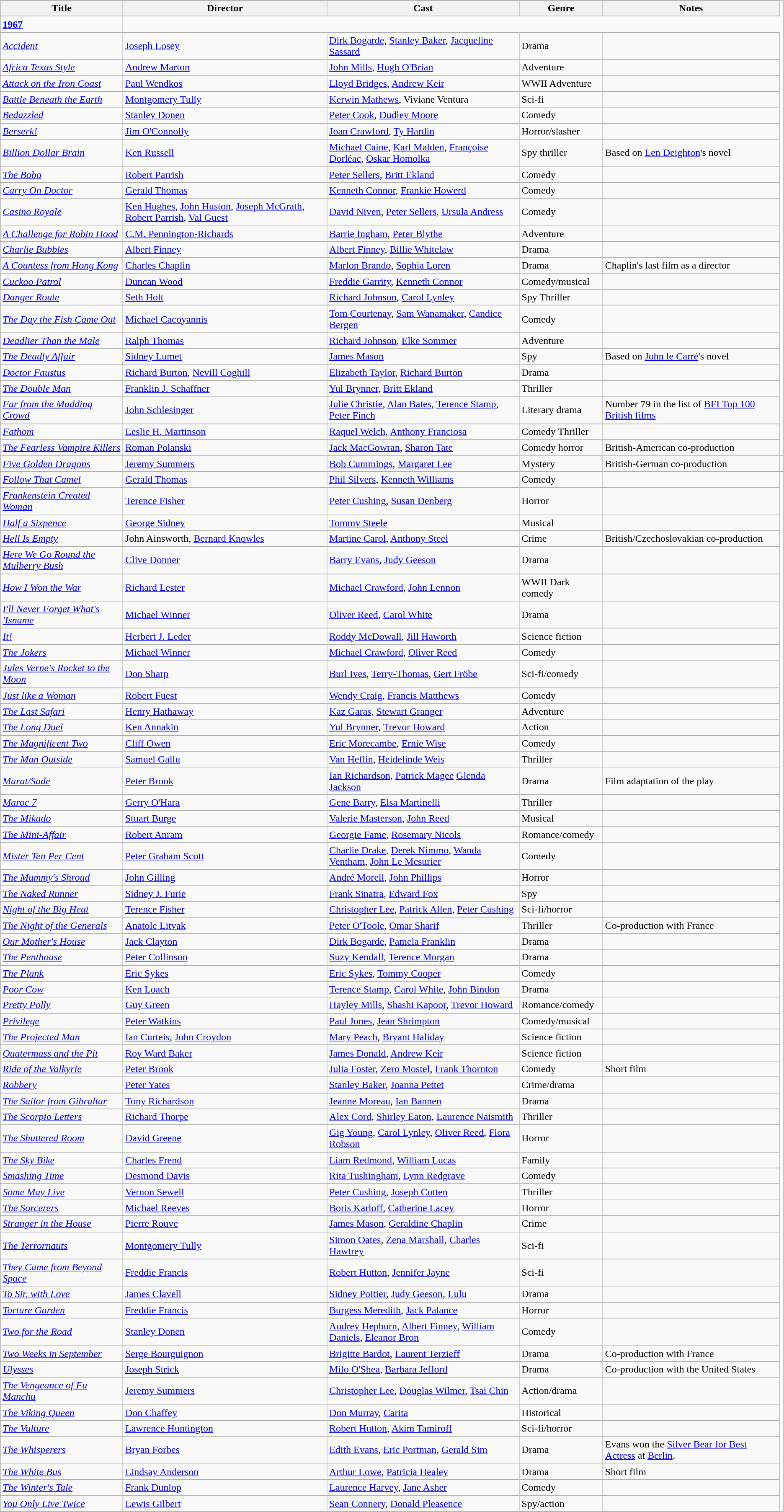<table class="wikitable">
<tr>
</tr>
<tr>
<th>Title</th>
<th>Director</th>
<th>Cast</th>
<th>Genre</th>
<th>Notes</th>
</tr>
<tr>
<td><strong><a href='#'>1967</a></strong></td>
</tr>
<tr>
<td><em><a href='#'>Accident</a></em></td>
<td><a href='#'>Joseph Losey</a></td>
<td><a href='#'>Dirk Bogarde</a>, <a href='#'>Stanley Baker</a>, <a href='#'>Jacqueline Sassard</a></td>
<td>Drama</td>
<td></td>
</tr>
<tr>
<td><em><a href='#'>Africa Texas Style</a></em></td>
<td><a href='#'>Andrew Marton</a></td>
<td><a href='#'>John Mills</a>, <a href='#'>Hugh O'Brian</a></td>
<td>Adventure</td>
<td></td>
</tr>
<tr>
<td><em><a href='#'>Attack on the Iron Coast</a></em></td>
<td><a href='#'>Paul Wendkos</a></td>
<td><a href='#'>Lloyd Bridges</a>, <a href='#'>Andrew Keir</a></td>
<td>WWII Adventure</td>
<td></td>
</tr>
<tr>
<td><em><a href='#'>Battle Beneath the Earth</a></em></td>
<td><a href='#'>Montgomery Tully</a></td>
<td><a href='#'>Kerwin Mathews</a>, Viviane Ventura</td>
<td>Sci-fi</td>
<td></td>
</tr>
<tr>
<td><em><a href='#'>Bedazzled</a></em></td>
<td><a href='#'>Stanley Donen</a></td>
<td><a href='#'>Peter Cook</a>, <a href='#'>Dudley Moore</a></td>
<td>Comedy</td>
<td></td>
</tr>
<tr>
<td><em><a href='#'>Berserk!</a></em></td>
<td><a href='#'>Jim O'Connolly</a></td>
<td><a href='#'>Joan Crawford</a>, <a href='#'>Ty Hardin</a></td>
<td>Horror/slasher</td>
<td></td>
</tr>
<tr>
<td><em><a href='#'>Billion Dollar Brain</a></em></td>
<td><a href='#'>Ken Russell</a></td>
<td><a href='#'>Michael Caine</a>, <a href='#'>Karl Malden</a>, <a href='#'>Françoise Dorléac</a>, <a href='#'>Oskar Homolka</a></td>
<td>Spy thriller</td>
<td>Based on <a href='#'>Len Deighton</a>'s novel</td>
</tr>
<tr>
<td><em><a href='#'>The Bobo</a></em></td>
<td><a href='#'>Robert Parrish</a></td>
<td><a href='#'>Peter Sellers</a>, <a href='#'>Britt Ekland</a></td>
<td>Comedy</td>
<td></td>
</tr>
<tr>
<td><em><a href='#'>Carry On Doctor</a></em></td>
<td><a href='#'>Gerald Thomas</a></td>
<td><a href='#'>Kenneth Connor</a>, <a href='#'>Frankie Howerd</a></td>
<td>Comedy</td>
<td></td>
</tr>
<tr>
<td><em><a href='#'>Casino Royale</a></em></td>
<td><a href='#'>Ken Hughes</a>, <a href='#'>John Huston</a>, <a href='#'>Joseph McGrath</a>, <a href='#'>Robert Parrish</a>, <a href='#'>Val Guest</a></td>
<td><a href='#'>David Niven</a>, <a href='#'>Peter Sellers</a>, <a href='#'>Ursula Andress</a></td>
<td>Comedy</td>
<td></td>
</tr>
<tr>
<td><em><a href='#'>A Challenge for Robin Hood</a></em></td>
<td><a href='#'>C.M. Pennington-Richards</a></td>
<td><a href='#'>Barrie Ingham</a>, <a href='#'>Peter Blythe</a></td>
<td>Adventure</td>
<td></td>
</tr>
<tr>
<td><em><a href='#'>Charlie Bubbles</a></em></td>
<td><a href='#'>Albert Finney</a></td>
<td><a href='#'>Albert Finney</a>, <a href='#'>Billie Whitelaw</a></td>
<td>Drama</td>
<td></td>
</tr>
<tr>
<td><em><a href='#'>A Countess from Hong Kong</a></em></td>
<td><a href='#'>Charles Chaplin</a></td>
<td><a href='#'>Marlon Brando</a>, <a href='#'>Sophia Loren</a></td>
<td>Drama</td>
<td>Chaplin's last film as a director</td>
</tr>
<tr>
<td><em><a href='#'>Cuckoo Patrol</a></em></td>
<td><a href='#'>Duncan Wood</a></td>
<td><a href='#'>Freddie Garrity</a>, <a href='#'>Kenneth Connor</a></td>
<td>Comedy/musical</td>
<td></td>
</tr>
<tr>
<td><em><a href='#'>Danger Route</a></em></td>
<td><a href='#'>Seth Holt</a></td>
<td><a href='#'>Richard Johnson</a>, <a href='#'>Carol Lynley</a></td>
<td>Spy Thriller</td>
<td></td>
</tr>
<tr>
<td><em><a href='#'>The Day the Fish Came Out</a></em></td>
<td><a href='#'>Michael Cacoyannis</a></td>
<td><a href='#'>Tom Courtenay</a>, <a href='#'>Sam Wanamaker</a>, <a href='#'>Candice Bergen</a></td>
<td>Comedy</td>
<td></td>
</tr>
<tr>
<td><em><a href='#'>Deadlier Than the Male</a></em></td>
<td><a href='#'>Ralph Thomas</a></td>
<td><a href='#'>Richard Johnson</a>, <a href='#'>Elke Sommer</a></td>
<td>Adventure</td>
<td></td>
</tr>
<tr>
<td><em><a href='#'>The Deadly Affair</a></em></td>
<td><a href='#'>Sidney Lumet</a></td>
<td><a href='#'>James Mason</a></td>
<td>Spy</td>
<td>Based on <a href='#'>John le Carré</a>'s novel</td>
</tr>
<tr>
<td><em><a href='#'>Doctor Faustus</a></em></td>
<td><a href='#'>Richard Burton</a>, <a href='#'>Nevill Coghill</a></td>
<td><a href='#'>Elizabeth Taylor</a>, <a href='#'>Richard Burton</a></td>
<td>Drama</td>
<td></td>
</tr>
<tr>
<td><em><a href='#'>The Double Man</a></em></td>
<td><a href='#'>Franklin J. Schaffner</a></td>
<td><a href='#'>Yul Brynner</a>, <a href='#'>Britt Ekland</a></td>
<td>Thriller</td>
<td></td>
</tr>
<tr>
<td><em><a href='#'>Far from the Madding Crowd</a></em></td>
<td><a href='#'>John Schlesinger</a></td>
<td><a href='#'>Julie Christie</a>, <a href='#'>Alan Bates</a>, <a href='#'>Terence Stamp</a>, <a href='#'>Peter Finch</a></td>
<td>Literary drama</td>
<td>Number 79 in the list of <a href='#'>BFI Top 100 British films</a></td>
</tr>
<tr>
<td><em><a href='#'>Fathom</a></em></td>
<td><a href='#'>Leslie H. Martinson</a></td>
<td><a href='#'>Raquel Welch</a>, <a href='#'>Anthony Franciosa</a></td>
<td>Comedy Thriller</td>
<td></td>
</tr>
<tr>
<td><em><a href='#'>The Fearless Vampire Killers</a></em></td>
<td><a href='#'>Roman Polanski</a></td>
<td><a href='#'>Jack MacGowran</a>, <a href='#'>Sharon Tate</a></td>
<td>Comedy horror</td>
<td>British-American co-production</td>
</tr>
<tr>
<td><em><a href='#'>Five Golden Dragons</a></em></td>
<td><a href='#'>Jeremy Summers</a></td>
<td><a href='#'>Bob Cummings</a>, <a href='#'>Margaret Lee</a></td>
<td>Mystery</td>
<td>British-German co-production</td>
<td></td>
</tr>
<tr>
</tr>
<tr>
<td><em><a href='#'>Follow That Camel</a></em></td>
<td><a href='#'>Gerald Thomas</a></td>
<td><a href='#'>Phil Silvers</a>, <a href='#'>Kenneth Williams</a></td>
<td>Comedy</td>
<td></td>
</tr>
<tr>
<td><em><a href='#'>Frankenstein Created Woman</a></em></td>
<td><a href='#'>Terence Fisher</a></td>
<td><a href='#'>Peter Cushing</a>, <a href='#'>Susan Denberg</a></td>
<td>Horror</td>
<td></td>
</tr>
<tr>
<td><em><a href='#'>Half a Sixpence</a></em></td>
<td><a href='#'>George Sidney</a></td>
<td><a href='#'>Tommy Steele</a></td>
<td>Musical</td>
<td></td>
</tr>
<tr>
<td><em><a href='#'>Hell Is Empty</a></em></td>
<td>John Ainsworth, <a href='#'>Bernard Knowles</a></td>
<td><a href='#'>Martine Carol</a>, <a href='#'>Anthony Steel</a></td>
<td>Crime</td>
<td> British/Czechoslovakian co-production</td>
</tr>
<tr>
<td><em><a href='#'>Here We Go Round the Mulberry Bush</a></em></td>
<td><a href='#'>Clive Donner</a></td>
<td><a href='#'>Barry Evans</a>, <a href='#'>Judy Geeson</a></td>
<td>Drama</td>
<td></td>
</tr>
<tr>
<td><em><a href='#'>How I Won the War</a></em></td>
<td><a href='#'>Richard Lester</a></td>
<td><a href='#'>Michael Crawford</a>, <a href='#'>John Lennon</a></td>
<td>WWII Dark comedy</td>
<td></td>
</tr>
<tr>
<td><em><a href='#'>I'll Never Forget What's 'Isname</a></em></td>
<td><a href='#'>Michael Winner</a></td>
<td><a href='#'>Oliver Reed</a>, <a href='#'>Carol White</a></td>
<td>Drama</td>
<td></td>
</tr>
<tr>
<td><em><a href='#'>It!</a></em></td>
<td><a href='#'>Herbert J. Leder</a></td>
<td><a href='#'>Roddy McDowall</a>, <a href='#'>Jill Haworth</a></td>
<td>Science fiction</td>
<td></td>
</tr>
<tr>
<td><em><a href='#'>The Jokers</a></em></td>
<td><a href='#'>Michael Winner</a></td>
<td><a href='#'>Michael Crawford</a>, <a href='#'>Oliver Reed</a></td>
<td>Comedy</td>
<td></td>
</tr>
<tr>
<td><em><a href='#'>Jules Verne's Rocket to the Moon</a></em></td>
<td><a href='#'>Don Sharp</a></td>
<td><a href='#'>Burl Ives</a>, <a href='#'>Terry-Thomas</a>, <a href='#'>Gert Fröbe</a></td>
<td>Sci-fi/comedy</td>
<td></td>
</tr>
<tr>
<td><em><a href='#'>Just like a Woman</a></em></td>
<td><a href='#'>Robert Fuest</a></td>
<td><a href='#'>Wendy Craig</a>, <a href='#'>Francis Matthews</a></td>
<td>Comedy</td>
<td></td>
</tr>
<tr>
<td><em><a href='#'>The Last Safari</a></em></td>
<td><a href='#'>Henry Hathaway</a></td>
<td><a href='#'>Kaz Garas</a>, <a href='#'>Stewart Granger</a></td>
<td>Adventure</td>
<td></td>
</tr>
<tr>
<td><em><a href='#'>The Long Duel</a></em></td>
<td><a href='#'>Ken Annakin</a></td>
<td><a href='#'>Yul Brynner</a>, <a href='#'>Trevor Howard</a></td>
<td>Action</td>
<td></td>
</tr>
<tr>
<td><em><a href='#'>The Magnificent Two</a></em></td>
<td><a href='#'>Cliff Owen</a></td>
<td><a href='#'>Eric Morecambe</a>, <a href='#'>Ernie Wise</a></td>
<td>Comedy</td>
<td></td>
</tr>
<tr>
<td><em><a href='#'>The Man Outside</a></em></td>
<td><a href='#'>Samuel Gallu</a></td>
<td><a href='#'>Van Heflin</a>, <a href='#'>Heidelinde Weis</a></td>
<td>Thriller</td>
<td></td>
</tr>
<tr>
<td><em><a href='#'>Marat/Sade</a></em></td>
<td><a href='#'>Peter Brook</a></td>
<td><a href='#'>Ian Richardson</a>, <a href='#'>Patrick Magee</a> <a href='#'>Glenda Jackson</a></td>
<td>Drama</td>
<td>Film adaptation of the play</td>
</tr>
<tr>
<td><em><a href='#'>Maroc 7</a></em></td>
<td><a href='#'>Gerry O'Hara</a></td>
<td><a href='#'>Gene Barry</a>, <a href='#'>Elsa Martinelli</a></td>
<td>Thriller</td>
<td></td>
</tr>
<tr>
<td><em><a href='#'>The Mikado</a></em></td>
<td><a href='#'>Stuart Burge</a></td>
<td><a href='#'>Valerie Masterson</a>, <a href='#'>John Reed</a></td>
<td>Musical</td>
<td></td>
</tr>
<tr>
<td><em><a href='#'>The Mini-Affair</a></em></td>
<td><a href='#'>Robert Anram</a></td>
<td><a href='#'>Georgie Fame</a>, <a href='#'>Rosemary Nicols</a></td>
<td>Romance/comedy</td>
<td></td>
</tr>
<tr>
<td><em><a href='#'>Mister Ten Per Cent</a></em></td>
<td><a href='#'>Peter Graham Scott</a></td>
<td><a href='#'>Charlie Drake</a>, <a href='#'>Derek Nimmo</a>, <a href='#'>Wanda Ventham</a>, <a href='#'>John Le Mesurier</a></td>
<td>Comedy</td>
<td></td>
</tr>
<tr>
<td><em><a href='#'>The Mummy's Shroud</a></em></td>
<td><a href='#'>John Gilling</a></td>
<td><a href='#'>André Morell</a>, <a href='#'>John Phillips</a></td>
<td>Horror</td>
<td></td>
</tr>
<tr>
<td><em><a href='#'>The Naked Runner</a></em></td>
<td><a href='#'>Sidney J. Furie</a></td>
<td><a href='#'>Frank Sinatra</a>, <a href='#'>Edward Fox</a></td>
<td>Spy</td>
<td></td>
</tr>
<tr>
<td><em><a href='#'>Night of the Big Heat</a></em></td>
<td><a href='#'>Terence Fisher</a></td>
<td><a href='#'>Christopher Lee</a>, <a href='#'>Patrick Allen</a>, <a href='#'>Peter Cushing</a></td>
<td>Sci-fi/horror</td>
<td></td>
</tr>
<tr>
<td><em><a href='#'>The Night of the Generals</a></em></td>
<td><a href='#'>Anatole Litvak</a></td>
<td><a href='#'>Peter O'Toole</a>, <a href='#'>Omar Sharif</a></td>
<td>Thriller</td>
<td>Co-production with France</td>
</tr>
<tr>
<td><em><a href='#'>Our Mother's House</a></em></td>
<td><a href='#'>Jack Clayton</a></td>
<td><a href='#'>Dirk Bogarde</a>, <a href='#'>Pamela Franklin</a></td>
<td>Drama</td>
<td></td>
</tr>
<tr>
<td><em><a href='#'>The Penthouse</a></em></td>
<td><a href='#'>Peter Collinson</a></td>
<td><a href='#'>Suzy Kendall</a>, <a href='#'>Terence Morgan</a></td>
<td>Drama</td>
<td></td>
</tr>
<tr>
<td><em><a href='#'>The Plank</a></em></td>
<td><a href='#'>Eric Sykes</a></td>
<td><a href='#'>Eric Sykes</a>, <a href='#'>Tommy Cooper</a></td>
<td>Comedy</td>
<td></td>
</tr>
<tr>
<td><em><a href='#'>Poor Cow</a></em></td>
<td><a href='#'>Ken Loach</a></td>
<td><a href='#'>Terence Stamp</a>, <a href='#'>Carol White</a>, <a href='#'>John Bindon</a></td>
<td>Drama</td>
<td></td>
</tr>
<tr>
<td><em><a href='#'>Pretty Polly</a></em></td>
<td><a href='#'>Guy Green</a></td>
<td><a href='#'>Hayley Mills</a>, <a href='#'>Shashi Kapoor</a>, <a href='#'>Trevor Howard</a></td>
<td>Romance/comedy</td>
<td></td>
</tr>
<tr>
<td><em><a href='#'>Privilege</a></em></td>
<td><a href='#'>Peter Watkins</a></td>
<td><a href='#'>Paul Jones</a>, <a href='#'>Jean Shrimpton</a></td>
<td>Comedy/musical</td>
<td></td>
</tr>
<tr>
<td><em><a href='#'>The Projected Man</a></em></td>
<td><a href='#'>Ian Curteis</a>, <a href='#'>John Croydon</a></td>
<td><a href='#'>Mary Peach</a>, <a href='#'>Bryant Haliday</a></td>
<td>Science fiction</td>
<td></td>
</tr>
<tr>
<td><em><a href='#'>Quatermass and the Pit</a></em></td>
<td><a href='#'>Roy Ward Baker</a></td>
<td><a href='#'>James Donald</a>, <a href='#'>Andrew Keir</a></td>
<td>Science fiction</td>
<td></td>
</tr>
<tr>
<td><em><a href='#'>Ride of the Valkyrie</a></em></td>
<td><a href='#'>Peter Brook</a></td>
<td><a href='#'>Julia Foster</a>, <a href='#'>Zero Mostel</a>, <a href='#'>Frank Thornton</a></td>
<td>Comedy</td>
<td>Short film</td>
</tr>
<tr>
<td><em><a href='#'>Robbery</a></em></td>
<td><a href='#'>Peter Yates</a></td>
<td><a href='#'>Stanley Baker</a>, <a href='#'>Joanna Pettet</a></td>
<td>Crime/drama</td>
<td></td>
</tr>
<tr>
<td><em><a href='#'>The Sailor from Gibraltar</a></em></td>
<td><a href='#'>Tony Richardson</a></td>
<td><a href='#'>Jeanne Moreau</a>, <a href='#'>Ian Bannen</a></td>
<td>Drama</td>
<td></td>
</tr>
<tr>
<td><em><a href='#'>The Scorpio Letters</a></em></td>
<td><a href='#'>Richard Thorpe</a></td>
<td><a href='#'>Alex Cord</a>, <a href='#'>Shirley Eaton</a>, <a href='#'>Laurence Naismith</a></td>
<td>Thriller</td>
<td></td>
</tr>
<tr>
<td><em><a href='#'>The Shuttered Room</a></em></td>
<td><a href='#'>David Greene</a></td>
<td><a href='#'>Gig Young</a>, <a href='#'>Carol Lynley</a>, <a href='#'>Oliver Reed</a>, <a href='#'>Flora Robson</a></td>
<td>Horror</td>
<td></td>
</tr>
<tr>
<td><em><a href='#'>The Sky Bike</a></em></td>
<td><a href='#'>Charles Frend</a></td>
<td><a href='#'>Liam Redmond</a>, <a href='#'>William Lucas</a></td>
<td>Family</td>
<td></td>
</tr>
<tr>
<td><em><a href='#'>Smashing Time</a></em></td>
<td><a href='#'>Desmond Davis</a></td>
<td><a href='#'>Rita Tushingham</a>, <a href='#'>Lynn Redgrave</a></td>
<td>Comedy</td>
<td></td>
</tr>
<tr>
<td><em><a href='#'>Some May Live</a></em></td>
<td><a href='#'>Vernon Sewell</a></td>
<td><a href='#'>Peter Cushing</a>, <a href='#'>Joseph Cotten</a></td>
<td>Thriller</td>
<td></td>
</tr>
<tr>
<td><em><a href='#'>The Sorcerers</a></em></td>
<td><a href='#'>Michael Reeves</a></td>
<td><a href='#'>Boris Karloff</a>, <a href='#'>Catherine Lacey</a></td>
<td>Horror</td>
<td></td>
</tr>
<tr>
<td><em><a href='#'>Stranger in the House</a></em></td>
<td><a href='#'>Pierre Rouve</a></td>
<td><a href='#'>James Mason</a>, <a href='#'>Geraldine Chaplin</a></td>
<td>Crime</td>
<td></td>
</tr>
<tr>
<td><em><a href='#'>The Terrornauts</a></em></td>
<td><a href='#'>Montgomery Tully</a></td>
<td><a href='#'>Simon Oates</a>, <a href='#'>Zena Marshall</a>, <a href='#'>Charles Hawtrey</a></td>
<td>Sci-fi</td>
<td></td>
</tr>
<tr>
<td><em><a href='#'>They Came from Beyond Space</a></em></td>
<td><a href='#'>Freddie Francis</a></td>
<td><a href='#'>Robert Hutton</a>, <a href='#'>Jennifer Jayne</a></td>
<td>Sci-fi</td>
<td></td>
</tr>
<tr>
<td><em><a href='#'>To Sir, with Love</a></em></td>
<td><a href='#'>James Clavell</a></td>
<td><a href='#'>Sidney Poitier</a>, <a href='#'>Judy Geeson</a>, <a href='#'>Lulu</a></td>
<td>Drama</td>
<td></td>
</tr>
<tr>
<td><em><a href='#'>Torture Garden</a></em></td>
<td><a href='#'>Freddie Francis</a></td>
<td><a href='#'>Burgess Meredith</a>, <a href='#'>Jack Palance</a></td>
<td>Horror</td>
<td></td>
</tr>
<tr>
<td><em><a href='#'>Two for the Road</a></em></td>
<td><a href='#'>Stanley Donen</a></td>
<td><a href='#'>Audrey Hepburn</a>, <a href='#'>Albert Finney</a>, <a href='#'>William Daniels</a>, <a href='#'>Eleanor Bron</a></td>
<td>Comedy</td>
<td></td>
</tr>
<tr>
<td><em><a href='#'>Two Weeks in September</a></em></td>
<td><a href='#'>Serge Bourguignon</a></td>
<td><a href='#'>Brigitte Bardot</a>, <a href='#'>Laurent Terzieff</a></td>
<td>Drama</td>
<td>Co-production with France</td>
</tr>
<tr>
<td><em><a href='#'>Ulysses</a></em></td>
<td><a href='#'>Joseph Strick</a></td>
<td><a href='#'>Milo O'Shea</a>, <a href='#'>Barbara Jefford</a></td>
<td>Drama</td>
<td>Co-production with the United States</td>
</tr>
<tr>
<td><em><a href='#'>The Vengeance of Fu Manchu</a></em></td>
<td><a href='#'>Jeremy Summers</a></td>
<td><a href='#'>Christopher Lee</a>, <a href='#'>Douglas Wilmer</a>, <a href='#'>Tsai Chin</a></td>
<td>Action/drama</td>
<td></td>
</tr>
<tr>
<td><em><a href='#'>The Viking Queen</a></em></td>
<td><a href='#'>Don Chaffey</a></td>
<td><a href='#'>Don Murray</a>, <a href='#'>Carita</a></td>
<td>Historical</td>
<td></td>
</tr>
<tr>
<td><em><a href='#'>The Vulture</a></em></td>
<td><a href='#'>Lawrence Huntington</a></td>
<td><a href='#'>Robert Hutton</a>, <a href='#'>Akim Tamiroff</a></td>
<td>Sci-fi/horror</td>
<td></td>
</tr>
<tr>
<td><em><a href='#'>The Whisperers</a></em></td>
<td><a href='#'>Bryan Forbes</a></td>
<td><a href='#'>Edith Evans</a>, <a href='#'>Eric Portman</a>, <a href='#'>Gerald Sim</a></td>
<td>Drama</td>
<td>Evans won the <a href='#'>Silver Bear for Best Actress</a> at <a href='#'>Berlin</a>.</td>
</tr>
<tr>
<td><em><a href='#'>The White Bus</a></em></td>
<td><a href='#'>Lindsay Anderson</a></td>
<td><a href='#'>Arthur Lowe</a>, <a href='#'>Patricia Healey</a></td>
<td>Drama</td>
<td>Short film</td>
</tr>
<tr>
<td><em><a href='#'>The Winter's Tale</a></em></td>
<td><a href='#'>Frank Dunlop</a></td>
<td><a href='#'>Laurence Harvey</a>, <a href='#'>Jane Asher</a></td>
<td>Comedy</td>
<td></td>
</tr>
<tr>
<td><em><a href='#'>You Only Live Twice</a></em></td>
<td><a href='#'>Lewis Gilbert</a></td>
<td><a href='#'>Sean Connery</a>, <a href='#'>Donald Pleasence</a></td>
<td>Spy/action</td>
<td></td>
</tr>
<tr>
</tr>
</table>
